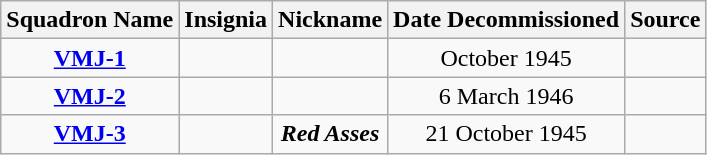<table class="wikitable" style="text-align:center;">
<tr>
<th>Squadron Name</th>
<th>Insignia</th>
<th>Nickname</th>
<th>Date Decommissioned</th>
<th>Source</th>
</tr>
<tr>
<td><strong><a href='#'>VMJ-1</a></strong></td>
<td><strong></strong></td>
<td></td>
<td>October 1945</td>
<td></td>
</tr>
<tr>
<td><strong><a href='#'>VMJ-2</a></strong></td>
<td><strong></strong></td>
<td></td>
<td>6 March 1946</td>
<td></td>
</tr>
<tr>
<td><strong><a href='#'>VMJ-3</a></strong></td>
<td><strong></strong></td>
<td><strong><em>Red Asses</em></strong></td>
<td>21 October 1945</td>
<td></td>
</tr>
</table>
